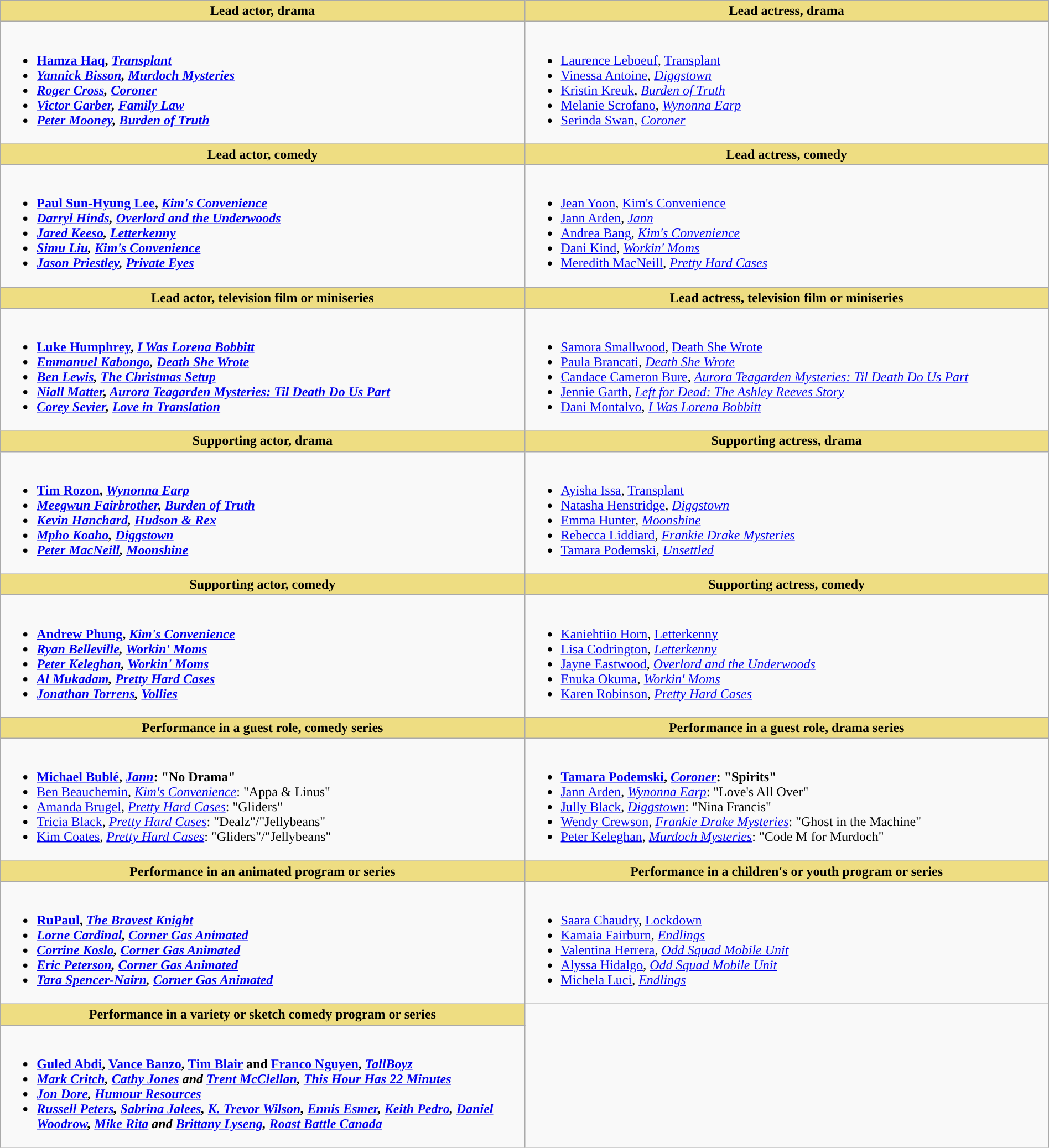<table class=wikitable width="100%">
<tr>
<th style="background:#EEDD82; width:50%">Lead actor, drama</th>
<th style="background:#EEDD82; width:50%">Lead actress, drama</th>
</tr>
<tr>
<td valign="top"><br><ul><li> <strong><a href='#'>Hamza Haq</a>, <em><a href='#'>Transplant</a><strong><em></li><li><a href='#'>Yannick Bisson</a>, </em><a href='#'>Murdoch Mysteries</a><em></li><li><a href='#'>Roger Cross</a>, </em><a href='#'>Coroner</a><em></li><li><a href='#'>Victor Garber</a>, </em><a href='#'>Family Law</a><em></li><li><a href='#'>Peter Mooney</a>, </em><a href='#'>Burden of Truth</a><em></li></ul></td>
<td valign="top"><br><ul><li> </strong><a href='#'>Laurence Leboeuf</a>, </em><a href='#'>Transplant</a></em></strong></li><li><a href='#'>Vinessa Antoine</a>, <em><a href='#'>Diggstown</a></em></li><li><a href='#'>Kristin Kreuk</a>, <em><a href='#'>Burden of Truth</a></em></li><li><a href='#'>Melanie Scrofano</a>, <em><a href='#'>Wynonna Earp</a></em></li><li><a href='#'>Serinda Swan</a>, <em><a href='#'>Coroner</a></em></li></ul></td>
</tr>
<tr>
<th style="background:#EEDD82; width:50%">Lead actor, comedy</th>
<th style="background:#EEDD82; width:50%">Lead actress, comedy</th>
</tr>
<tr>
<td valign="top"><br><ul><li> <strong><a href='#'>Paul Sun-Hyung Lee</a>, <em><a href='#'>Kim's Convenience</a><strong><em></li><li><a href='#'>Darryl Hinds</a>, </em><a href='#'>Overlord and the Underwoods</a><em></li><li><a href='#'>Jared Keeso</a>, </em><a href='#'>Letterkenny</a><em></li><li><a href='#'>Simu Liu</a>, </em><a href='#'>Kim's Convenience</a><em></li><li><a href='#'>Jason Priestley</a>, </em><a href='#'>Private Eyes</a><em></li></ul></td>
<td valign="top"><br><ul><li> </strong><a href='#'>Jean Yoon</a>, </em><a href='#'>Kim's Convenience</a></em></strong></li><li><a href='#'>Jann Arden</a>, <em><a href='#'>Jann</a></em></li><li><a href='#'>Andrea Bang</a>, <em><a href='#'>Kim's Convenience</a></em></li><li><a href='#'>Dani Kind</a>, <em><a href='#'>Workin' Moms</a></em></li><li><a href='#'>Meredith MacNeill</a>, <em><a href='#'>Pretty Hard Cases</a></em></li></ul></td>
</tr>
<tr>
<th style="background:#EEDD82; width:50%">Lead actor, television film or miniseries</th>
<th style="background:#EEDD82; width:50%">Lead actress, television film or miniseries</th>
</tr>
<tr>
<td valign="top"><br><ul><li> <strong><a href='#'>Luke Humphrey</a>, <em><a href='#'>I Was Lorena Bobbitt</a><strong><em></li><li><a href='#'>Emmanuel Kabongo</a>, </em><a href='#'>Death She Wrote</a><em></li><li><a href='#'>Ben Lewis</a>, </em><a href='#'>The Christmas Setup</a><em></li><li><a href='#'>Niall Matter</a>, </em><a href='#'>Aurora Teagarden Mysteries: Til Death Do Us Part</a><em></li><li><a href='#'>Corey Sevier</a>, </em><a href='#'>Love in Translation</a><em></li></ul></td>
<td valign="top"><br><ul><li> </strong><a href='#'>Samora Smallwood</a>, </em><a href='#'>Death She Wrote</a></em></strong></li><li><a href='#'>Paula Brancati</a>, <em><a href='#'>Death She Wrote</a></em></li><li><a href='#'>Candace Cameron Bure</a>, <em><a href='#'>Aurora Teagarden Mysteries: Til Death Do Us Part</a></em></li><li><a href='#'>Jennie Garth</a>, <em><a href='#'>Left for Dead: The Ashley Reeves Story</a></em></li><li><a href='#'>Dani Montalvo</a>, <em><a href='#'>I Was Lorena Bobbitt</a></em></li></ul></td>
</tr>
<tr>
<th style="background:#EEDD82; width:50%">Supporting actor, drama</th>
<th style="background:#EEDD82; width:50%">Supporting actress, drama</th>
</tr>
<tr>
<td valign="top"><br><ul><li> <strong><a href='#'>Tim Rozon</a>, <em><a href='#'>Wynonna Earp</a><strong><em></li><li><a href='#'>Meegwun Fairbrother</a>, </em><a href='#'>Burden of Truth</a><em></li><li><a href='#'>Kevin Hanchard</a>, </em><a href='#'>Hudson & Rex</a><em></li><li><a href='#'>Mpho Koaho</a>, </em><a href='#'>Diggstown</a><em></li><li><a href='#'>Peter MacNeill</a>, </em><a href='#'>Moonshine</a><em></li></ul></td>
<td valign="top"><br><ul><li> </strong><a href='#'>Ayisha Issa</a>, </em><a href='#'>Transplant</a></em></strong></li><li><a href='#'>Natasha Henstridge</a>, <em><a href='#'>Diggstown</a></em></li><li><a href='#'>Emma Hunter</a>, <em><a href='#'>Moonshine</a></em></li><li><a href='#'>Rebecca Liddiard</a>, <em><a href='#'>Frankie Drake Mysteries</a></em></li><li><a href='#'>Tamara Podemski</a>, <em><a href='#'>Unsettled</a></em></li></ul></td>
</tr>
<tr>
<th style="background:#EEDD82; width:50%">Supporting actor, comedy</th>
<th style="background:#EEDD82; width:50%">Supporting actress, comedy</th>
</tr>
<tr>
<td valign="top"><br><ul><li> <strong><a href='#'>Andrew Phung</a>, <em><a href='#'>Kim's Convenience</a><strong><em></li><li><a href='#'>Ryan Belleville</a>, </em><a href='#'>Workin' Moms</a><em></li><li><a href='#'>Peter Keleghan</a>, </em><a href='#'>Workin' Moms</a><em></li><li><a href='#'>Al Mukadam</a>, </em><a href='#'>Pretty Hard Cases</a><em></li><li><a href='#'>Jonathan Torrens</a>, </em><a href='#'>Vollies</a><em></li></ul></td>
<td valign="top"><br><ul><li> </strong><a href='#'>Kaniehtiio Horn</a>, </em><a href='#'>Letterkenny</a></em></strong></li><li><a href='#'>Lisa Codrington</a>, <em><a href='#'>Letterkenny</a></em></li><li><a href='#'>Jayne Eastwood</a>, <em><a href='#'>Overlord and the Underwoods</a></em></li><li><a href='#'>Enuka Okuma</a>, <em><a href='#'>Workin' Moms</a></em></li><li><a href='#'>Karen Robinson</a>, <em><a href='#'>Pretty Hard Cases</a></em></li></ul></td>
</tr>
<tr>
<th style="background:#EEDD82; width:50%">Performance in a guest role, comedy series</th>
<th style="background:#EEDD82; width:50%">Performance in a guest role, drama series</th>
</tr>
<tr>
<td valign="top"><br><ul><li> <strong><a href='#'>Michael Bublé</a>, <em><a href='#'>Jann</a></em>: "No Drama"</strong></li><li><a href='#'>Ben Beauchemin</a>, <em><a href='#'>Kim's Convenience</a></em>: "Appa & Linus"</li><li><a href='#'>Amanda Brugel</a>, <em><a href='#'>Pretty Hard Cases</a></em>: "Gliders"</li><li><a href='#'>Tricia Black</a>, <em><a href='#'>Pretty Hard Cases</a></em>: "Dealz"/"Jellybeans"</li><li><a href='#'>Kim Coates</a>, <em><a href='#'>Pretty Hard Cases</a></em>: "Gliders"/"Jellybeans"</li></ul></td>
<td valign="top"><br><ul><li> <strong><a href='#'>Tamara Podemski</a>, <em><a href='#'>Coroner</a></em>: "Spirits"</strong></li><li><a href='#'>Jann Arden</a>, <em><a href='#'>Wynonna Earp</a></em>: "Love's All Over"</li><li><a href='#'>Jully Black</a>, <em><a href='#'>Diggstown</a></em>: "Nina Francis"</li><li><a href='#'>Wendy Crewson</a>, <em><a href='#'>Frankie Drake Mysteries</a></em>: "Ghost in the Machine"</li><li><a href='#'>Peter Keleghan</a>, <em><a href='#'>Murdoch Mysteries</a></em>: "Code M for Murdoch"</li></ul></td>
</tr>
<tr>
<th style="background:#EEDD82; width:50%">Performance in an animated program or series</th>
<th style="background:#EEDD82; width:50%">Performance in a children's or youth program or series</th>
</tr>
<tr>
<td valign="top"><br><ul><li> <strong><a href='#'>RuPaul</a>, <em><a href='#'>The Bravest Knight</a><strong><em></li><li><a href='#'>Lorne Cardinal</a>, </em><a href='#'>Corner Gas Animated</a><em></li><li><a href='#'>Corrine Koslo</a>, </em><a href='#'>Corner Gas Animated</a><em></li><li><a href='#'>Eric Peterson</a>, </em><a href='#'>Corner Gas Animated</a><em></li><li><a href='#'>Tara Spencer-Nairn</a>, </em><a href='#'>Corner Gas Animated</a><em></li></ul></td>
<td valign="top"><br><ul><li> </strong><a href='#'>Saara Chaudry</a>, </em><a href='#'>Lockdown</a></em></strong></li><li><a href='#'>Kamaia Fairburn</a>, <em><a href='#'>Endlings</a></em></li><li><a href='#'>Valentina Herrera</a>, <em><a href='#'>Odd Squad Mobile Unit</a></em></li><li><a href='#'>Alyssa Hidalgo</a>, <em><a href='#'>Odd Squad Mobile Unit</a></em></li><li><a href='#'>Michela Luci</a>, <em><a href='#'>Endlings</a></em></li></ul></td>
</tr>
<tr>
<th style="background:#EEDD82; width:50%">Performance in a variety or sketch comedy program or series</th>
</tr>
<tr>
<td valign="top"><br><ul><li> <strong><a href='#'>Guled Abdi</a>, <a href='#'>Vance Banzo</a>, <a href='#'>Tim Blair</a> and <a href='#'>Franco Nguyen</a>, <em><a href='#'>TallBoyz</a><strong><em></li><li><a href='#'>Mark Critch</a>, <a href='#'>Cathy Jones</a> and <a href='#'>Trent McClellan</a>, </em><a href='#'>This Hour Has 22 Minutes</a><em></li><li><a href='#'>Jon Dore</a>, </em><a href='#'>Humour Resources</a><em></li><li><a href='#'>Russell Peters</a>, <a href='#'>Sabrina Jalees</a>, <a href='#'>K. Trevor Wilson</a>, <a href='#'>Ennis Esmer</a>, <a href='#'>Keith Pedro</a>, <a href='#'>Daniel Woodrow</a>, <a href='#'>Mike Rita</a> and <a href='#'>Brittany Lyseng</a>, </em><a href='#'>Roast Battle Canada</a><em></li></ul></td>
</tr>
</table>
